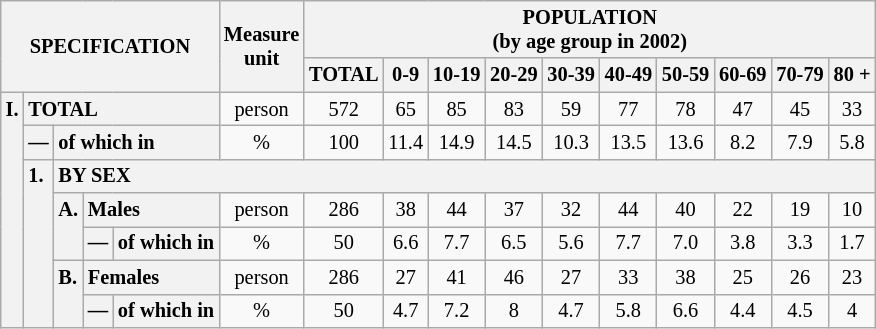<table class="wikitable" style="font-size:85%; text-align:center">
<tr>
<th rowspan="2" colspan="5">SPECIFICATION</th>
<th rowspan="2">Measure<br> unit</th>
<th colspan="10" rowspan="1">POPULATION<br> (by age group in 2002)</th>
</tr>
<tr>
<th>TOTAL</th>
<th>0-9</th>
<th>10-19</th>
<th>20-29</th>
<th>30-39</th>
<th>40-49</th>
<th>50-59</th>
<th>60-69</th>
<th>70-79</th>
<th>80 +</th>
</tr>
<tr>
<th style="text-align:left" valign="top" rowspan="7">I.</th>
<th style="text-align:left" colspan="4">TOTAL</th>
<td>person</td>
<td>572</td>
<td>65</td>
<td>85</td>
<td>83</td>
<td>59</td>
<td>77</td>
<td>78</td>
<td>47</td>
<td>45</td>
<td>33</td>
</tr>
<tr>
<th style="text-align:left" valign="top">—</th>
<th style="text-align:left" colspan="3">of which in</th>
<td>%</td>
<td>100</td>
<td>11.4</td>
<td>14.9</td>
<td>14.5</td>
<td>10.3</td>
<td>13.5</td>
<td>13.6</td>
<td>8.2</td>
<td>7.9</td>
<td>5.8</td>
</tr>
<tr>
<th style="text-align:left" valign="top" rowspan="5">1.</th>
<th style="text-align:left" colspan="14">BY SEX</th>
</tr>
<tr>
<th style="text-align:left" valign="top" rowspan="2">A.</th>
<th style="text-align:left" colspan="2">Males</th>
<td>person</td>
<td>286</td>
<td>38</td>
<td>44</td>
<td>37</td>
<td>32</td>
<td>44</td>
<td>40</td>
<td>22</td>
<td>19</td>
<td>10</td>
</tr>
<tr>
<th style="text-align:left" valign="top">—</th>
<th style="text-align:left" colspan="1">of which in</th>
<td>%</td>
<td>50</td>
<td>6.6</td>
<td>7.7</td>
<td>6.5</td>
<td>5.6</td>
<td>7.7</td>
<td>7.0</td>
<td>3.8</td>
<td>3.3</td>
<td>1.7</td>
</tr>
<tr>
<th style="text-align:left" valign="top" rowspan="2">B.</th>
<th style="text-align:left" colspan="2">Females</th>
<td>person</td>
<td>286</td>
<td>27</td>
<td>41</td>
<td>46</td>
<td>27</td>
<td>33</td>
<td>38</td>
<td>25</td>
<td>26</td>
<td>23</td>
</tr>
<tr>
<th style="text-align:left" valign="top">—</th>
<th style="text-align:left" colspan="1">of which in</th>
<td>%</td>
<td>50</td>
<td>4.7</td>
<td>7.2</td>
<td>8</td>
<td>4.7</td>
<td>5.8</td>
<td>6.6</td>
<td>4.4</td>
<td>4.5</td>
<td>4</td>
</tr>
</table>
